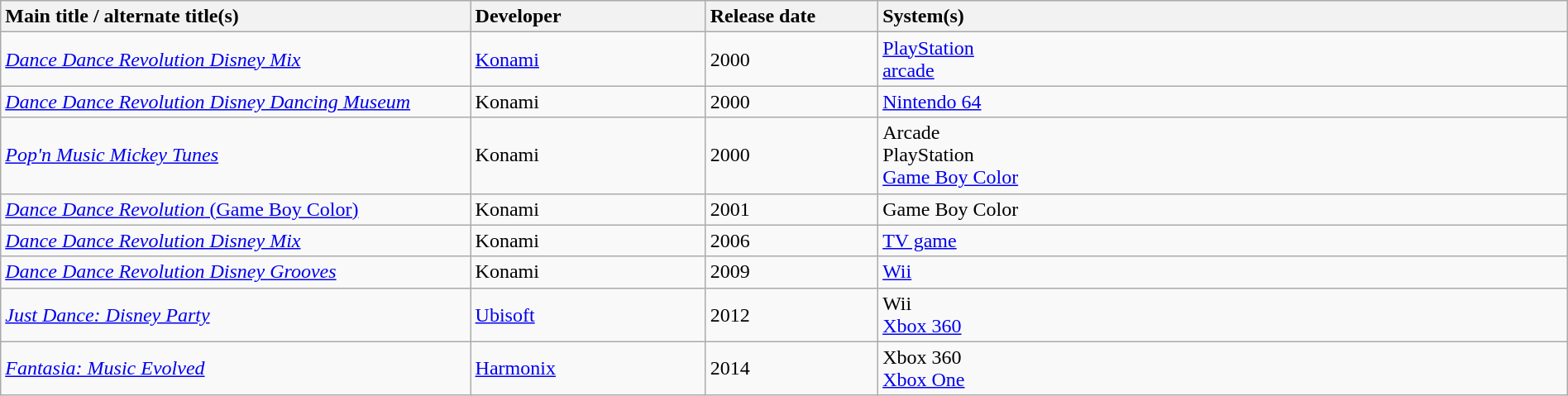<table class="wikitable sortable" style="width: 100%;">
<tr>
<th style="width:30%; text-align:left;">Main title / alternate title(s)</th>
<th style="width:15%; text-align:left;">Developer</th>
<th style="width:11%; text-align:left;">Release date</th>
<th style="width:44%; text-align:left;">System(s)</th>
</tr>
<tr>
<td><em><a href='#'>Dance Dance Revolution Disney Mix</a></em> </td>
<td><a href='#'>Konami</a></td>
<td>2000</td>
<td><a href='#'>PlayStation</a><br><a href='#'>arcade</a></td>
</tr>
<tr>
<td><em><a href='#'>Dance Dance Revolution Disney Dancing Museum</a></em></td>
<td>Konami</td>
<td>2000</td>
<td><a href='#'>Nintendo 64</a></td>
</tr>
<tr>
<td><em><a href='#'>Pop'n Music Mickey Tunes</a></em></td>
<td>Konami</td>
<td>2000</td>
<td>Arcade<br>PlayStation<br><a href='#'>Game Boy Color</a></td>
</tr>
<tr>
<td><a href='#'><em>Dance Dance Revolution</em> (Game Boy Color)</a></td>
<td>Konami</td>
<td>2001</td>
<td>Game Boy Color</td>
</tr>
<tr>
<td><em><a href='#'>Dance Dance Revolution Disney Mix</a></em></td>
<td>Konami</td>
<td>2006</td>
<td><a href='#'>TV game</a></td>
</tr>
<tr>
<td><em><a href='#'>Dance Dance Revolution Disney Grooves</a></em></td>
<td>Konami</td>
<td>2009</td>
<td><a href='#'>Wii</a></td>
</tr>
<tr>
<td><em><a href='#'>Just Dance: Disney Party</a></em></td>
<td><a href='#'>Ubisoft</a></td>
<td>2012</td>
<td>Wii<br><a href='#'>Xbox 360</a></td>
</tr>
<tr>
<td><em><a href='#'>Fantasia: Music Evolved</a></em></td>
<td><a href='#'>Harmonix</a></td>
<td>2014</td>
<td>Xbox 360<br><a href='#'>Xbox One</a></td>
</tr>
</table>
